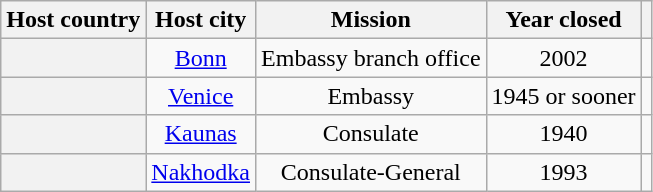<table class="wikitable plainrowheaders" style="text-align:center;">
<tr>
<th scope="col">Host country</th>
<th scope="col">Host city</th>
<th scope="col">Mission</th>
<th scope="col">Year closed</th>
<th scope="col"></th>
</tr>
<tr>
<th scope="row"></th>
<td><a href='#'>Bonn</a></td>
<td>Embassy branch office</td>
<td>2002</td>
<td></td>
</tr>
<tr>
<th scope="row"></th>
<td><a href='#'>Venice</a></td>
<td>Embassy</td>
<td>1945 or sooner</td>
<td></td>
</tr>
<tr>
<th scope="row"></th>
<td><a href='#'>Kaunas</a></td>
<td>Consulate</td>
<td>1940</td>
<td></td>
</tr>
<tr>
<th scope="row"></th>
<td><a href='#'>Nakhodka</a></td>
<td>Consulate-General</td>
<td>1993</td>
<td></td>
</tr>
</table>
